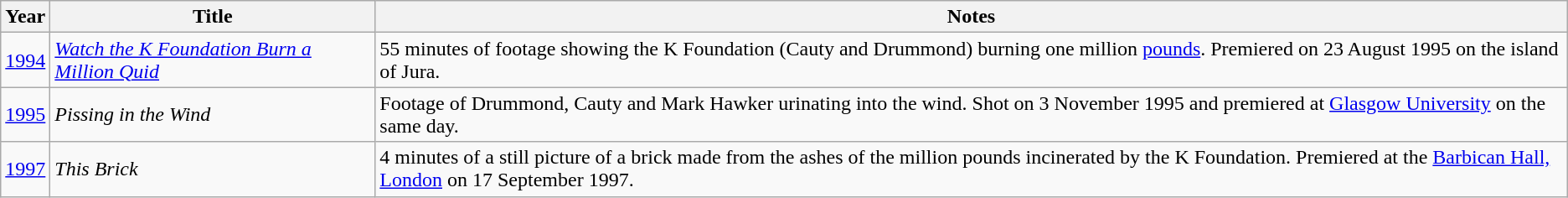<table class="wikitable">
<tr>
<th>Year</th>
<th>Title</th>
<th>Notes</th>
</tr>
<tr>
<td><a href='#'>1994</a></td>
<td><em><a href='#'>Watch the K Foundation Burn a Million Quid</a></em></td>
<td>55 minutes of footage showing the K Foundation (Cauty and Drummond) burning one million <a href='#'>pounds</a>. Premiered on 23 August 1995 on the island of Jura.</td>
</tr>
<tr>
<td><a href='#'>1995</a></td>
<td><em>Pissing in the Wind</em></td>
<td>Footage of Drummond, Cauty and Mark Hawker urinating into the wind. Shot on 3 November 1995 and premiered at <a href='#'>Glasgow University</a> on the same day.</td>
</tr>
<tr>
<td><a href='#'>1997</a></td>
<td><em>This Brick</em></td>
<td>4 minutes of a still picture of a brick made from the ashes of the million pounds incinerated by the K Foundation. Premiered at the <a href='#'>Barbican Hall, London</a> on 17 September 1997.</td>
</tr>
</table>
